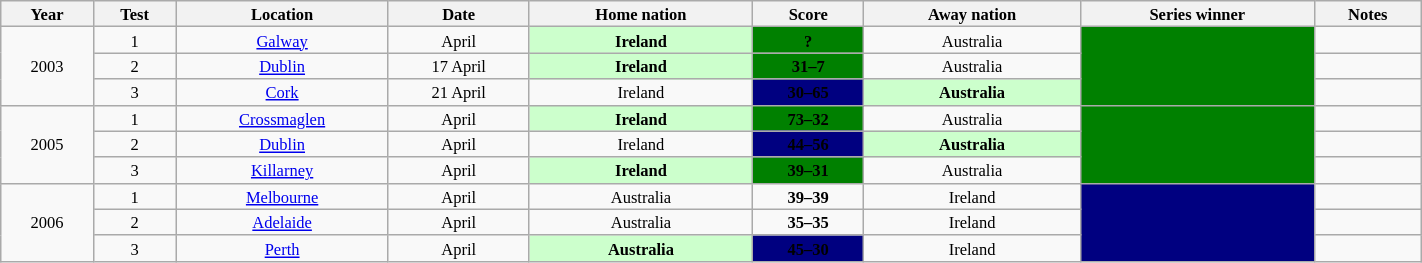<table class="wikitable" style="width:75%; margin:0 left; font-size: 11px; text-align:center">
<tr>
<th>Year</th>
<th>Test</th>
<th>Location</th>
<th>Date</th>
<th>Home nation</th>
<th>Score</th>
<th>Away nation</th>
<th>Series winner</th>
<th>Notes</th>
</tr>
<tr style="text-align:center;">
<td rowspan=3>2003</td>
<td>1</td>
<td><a href='#'>Galway</a></td>
<td>April</td>
<td style="background:#cfc;"><strong>Ireland</strong></td>
<td style="background:Green;"><span><strong>?</strong></span></td>
<td>Australia</td>
<td rowspan="3"!div style="background:Green; text-align:center;"></td>
<td></td>
</tr>
<tr style="text-align:center;">
<td>2</td>
<td><a href='#'>Dublin</a></td>
<td>17 April</td>
<td style="background:#cfc;"><strong>Ireland</strong></td>
<td style="background:Green;"><span><strong>31–7</strong></span></td>
<td>Australia</td>
<td></td>
</tr>
<tr style="text-align:center;">
<td>3</td>
<td><a href='#'>Cork</a></td>
<td>21 April</td>
<td>Ireland</td>
<td style="background:Navy;"><span><strong>30–65</strong></span></td>
<td style="background:#cfc;"><strong>Australia</strong></td>
<td></td>
</tr>
<tr style="text-align:center;">
<td rowspan=3>2005</td>
<td>1</td>
<td><a href='#'>Crossmaglen</a></td>
<td>April</td>
<td style="background:#cfc;"><strong>Ireland</strong></td>
<td style="background:Green;"><span><strong>73–32</strong></span></td>
<td>Australia</td>
<td rowspan="3"!div style="background:Green; text-align:center;"></td>
<td></td>
</tr>
<tr style="text-align:center;">
<td>2</td>
<td><a href='#'>Dublin</a></td>
<td>April</td>
<td>Ireland</td>
<td style="background:Navy;"><span><strong>44–56</strong></span></td>
<td style="background:#cfc;"><strong>Australia</strong></td>
<td></td>
</tr>
<tr style="text-align:center;">
<td>3</td>
<td><a href='#'>Killarney</a></td>
<td>April</td>
<td style="background:#cfc;"><strong>Ireland</strong></td>
<td style="background:Green;"><span><strong>39–31</strong></span></td>
<td>Australia</td>
<td></td>
</tr>
<tr style="text-align:center;">
<td rowspan=3>2006</td>
<td>1</td>
<td><a href='#'>Melbourne</a></td>
<td>April</td>
<td>Australia</td>
<td><strong>39–39</strong></td>
<td>Ireland</td>
<td rowspan="3"!div style="background:Navy; text-align:center;"></td>
<td></td>
</tr>
<tr style="text-align:center;">
<td>2</td>
<td><a href='#'>Adelaide</a></td>
<td>April</td>
<td>Australia</td>
<td><strong>35–35</strong></td>
<td>Ireland</td>
<td></td>
</tr>
<tr style="text-align:center;">
<td>3</td>
<td><a href='#'>Perth</a></td>
<td>April</td>
<td style="background:#cfc;"><strong>Australia</strong></td>
<td style="background:Navy;"><span><strong>45–30</strong></span></td>
<td>Ireland</td>
<td></td>
</tr>
</table>
